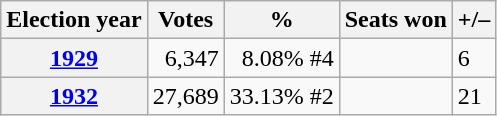<table class=wikitable style="text-align: right;">
<tr>
<th>Election year</th>
<th>Votes</th>
<th>%</th>
<th>Seats won</th>
<th>+/–</th>
</tr>
<tr>
<th><a href='#'>1929</a></th>
<td>6,347</td>
<td>8.08% #4</td>
<td align=left></td>
<td align=left> 6</td>
</tr>
<tr>
<th><a href='#'>1932</a></th>
<td>27,689</td>
<td>33.13% #2</td>
<td align=left></td>
<td align=left> 21</td>
</tr>
</table>
